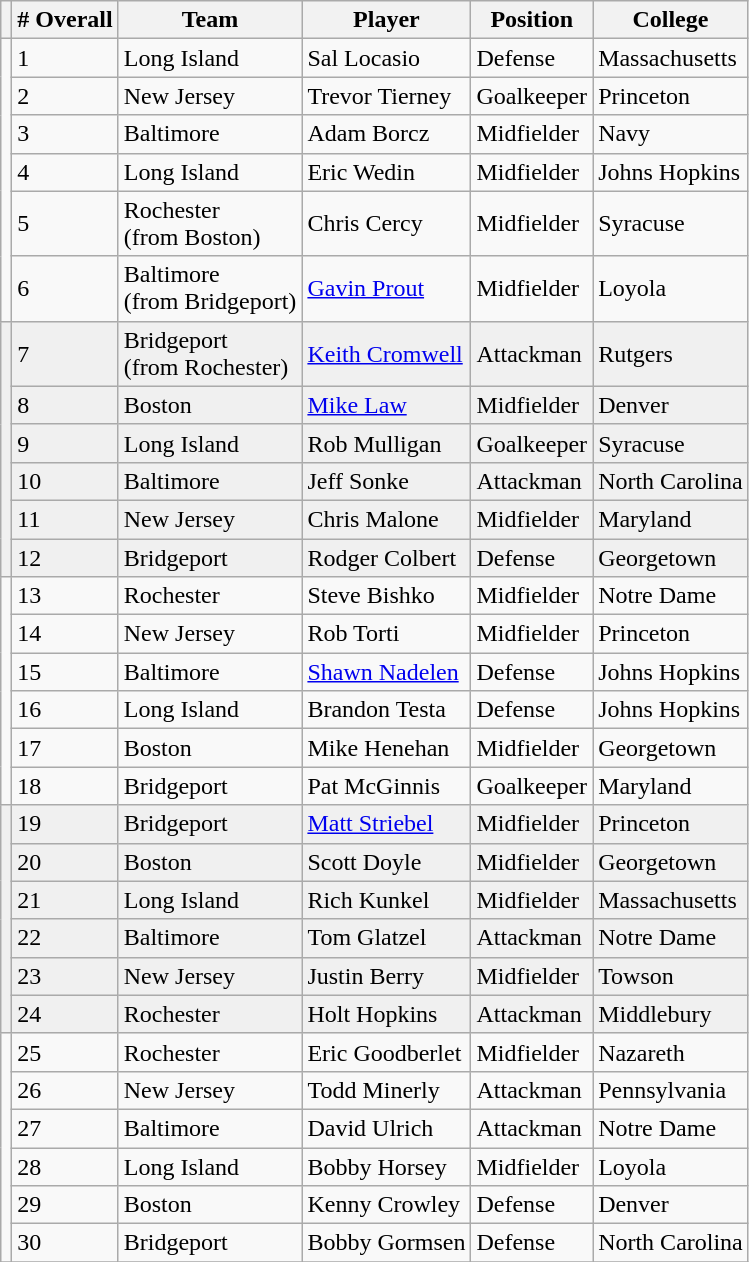<table class= wikitable>
<tr>
<th></th>
<th># Overall</th>
<th>Team</th>
<th>Player</th>
<th>Position</th>
<th>College</th>
</tr>
<tr>
<td rowspan=6></td>
<td>1</td>
<td>Long Island</td>
<td>Sal Locasio</td>
<td>Defense</td>
<td>Massachusetts</td>
</tr>
<tr>
<td>2</td>
<td>New Jersey</td>
<td>Trevor Tierney</td>
<td>Goalkeeper</td>
<td>Princeton</td>
</tr>
<tr>
<td>3</td>
<td>Baltimore</td>
<td>Adam Borcz</td>
<td>Midfielder</td>
<td>Navy</td>
</tr>
<tr>
<td>4</td>
<td>Long Island</td>
<td>Eric Wedin</td>
<td>Midfielder</td>
<td>Johns Hopkins</td>
</tr>
<tr>
<td>5</td>
<td>Rochester<br>(from Boston)</td>
<td>Chris Cercy</td>
<td>Midfielder</td>
<td>Syracuse</td>
</tr>
<tr>
<td>6</td>
<td>Baltimore<br>(from Bridgeport)</td>
<td><a href='#'>Gavin Prout</a></td>
<td>Midfielder</td>
<td>Loyola</td>
</tr>
<tr bgcolor="#f0f0f0">
<td rowspan=6></td>
<td>7</td>
<td>Bridgeport<br>(from Rochester)</td>
<td><a href='#'>Keith Cromwell</a></td>
<td>Attackman</td>
<td>Rutgers</td>
</tr>
<tr bgcolor="#f0f0f0">
<td>8</td>
<td>Boston</td>
<td><a href='#'>Mike Law</a></td>
<td>Midfielder</td>
<td>Denver</td>
</tr>
<tr bgcolor="#f0f0f0">
<td>9</td>
<td>Long Island</td>
<td>Rob Mulligan</td>
<td>Goalkeeper</td>
<td>Syracuse</td>
</tr>
<tr bgcolor="#f0f0f0">
<td>10</td>
<td>Baltimore</td>
<td>Jeff Sonke</td>
<td>Attackman</td>
<td>North Carolina</td>
</tr>
<tr bgcolor="#f0f0f0">
<td>11</td>
<td>New Jersey</td>
<td>Chris Malone</td>
<td>Midfielder</td>
<td>Maryland</td>
</tr>
<tr bgcolor="#f0f0f0">
<td>12</td>
<td>Bridgeport</td>
<td>Rodger Colbert</td>
<td>Defense</td>
<td>Georgetown</td>
</tr>
<tr>
<td rowspan=6></td>
<td>13</td>
<td>Rochester</td>
<td>Steve Bishko</td>
<td>Midfielder</td>
<td>Notre Dame</td>
</tr>
<tr>
<td>14</td>
<td>New Jersey</td>
<td>Rob Torti</td>
<td>Midfielder</td>
<td>Princeton</td>
</tr>
<tr>
<td>15</td>
<td>Baltimore</td>
<td><a href='#'>Shawn Nadelen</a></td>
<td>Defense</td>
<td>Johns Hopkins</td>
</tr>
<tr>
<td>16</td>
<td>Long Island</td>
<td>Brandon Testa</td>
<td>Defense</td>
<td>Johns Hopkins</td>
</tr>
<tr>
<td>17</td>
<td>Boston</td>
<td>Mike Henehan</td>
<td>Midfielder</td>
<td>Georgetown</td>
</tr>
<tr>
<td>18</td>
<td>Bridgeport</td>
<td>Pat McGinnis</td>
<td>Goalkeeper</td>
<td>Maryland</td>
</tr>
<tr bgcolor="#f0f0f0">
<td rowspan=6></td>
<td>19</td>
<td>Bridgeport</td>
<td><a href='#'>Matt Striebel</a></td>
<td>Midfielder</td>
<td>Princeton</td>
</tr>
<tr bgcolor="#f0f0f0">
<td>20</td>
<td>Boston</td>
<td>Scott Doyle</td>
<td>Midfielder</td>
<td>Georgetown</td>
</tr>
<tr bgcolor="#f0f0f0">
<td>21</td>
<td>Long Island</td>
<td>Rich Kunkel</td>
<td>Midfielder</td>
<td>Massachusetts</td>
</tr>
<tr bgcolor="#f0f0f0">
<td>22</td>
<td>Baltimore</td>
<td>Tom Glatzel</td>
<td>Attackman</td>
<td>Notre Dame</td>
</tr>
<tr bgcolor="#f0f0f0">
<td>23</td>
<td>New Jersey</td>
<td>Justin Berry</td>
<td>Midfielder</td>
<td>Towson</td>
</tr>
<tr bgcolor="#f0f0f0">
<td>24</td>
<td>Rochester</td>
<td>Holt Hopkins</td>
<td>Attackman</td>
<td>Middlebury</td>
</tr>
<tr>
<td rowspan=6></td>
<td>25</td>
<td>Rochester</td>
<td>Eric Goodberlet</td>
<td>Midfielder</td>
<td>Nazareth</td>
</tr>
<tr>
<td>26</td>
<td>New Jersey</td>
<td>Todd Minerly</td>
<td>Attackman</td>
<td>Pennsylvania</td>
</tr>
<tr>
<td>27</td>
<td>Baltimore</td>
<td>David Ulrich</td>
<td>Attackman</td>
<td>Notre Dame</td>
</tr>
<tr>
<td>28</td>
<td>Long Island</td>
<td>Bobby Horsey</td>
<td>Midfielder</td>
<td>Loyola</td>
</tr>
<tr>
<td>29</td>
<td>Boston</td>
<td>Kenny Crowley</td>
<td>Defense</td>
<td>Denver</td>
</tr>
<tr>
<td>30</td>
<td>Bridgeport</td>
<td>Bobby Gormsen</td>
<td>Defense</td>
<td>North Carolina</td>
</tr>
<tr>
</tr>
</table>
